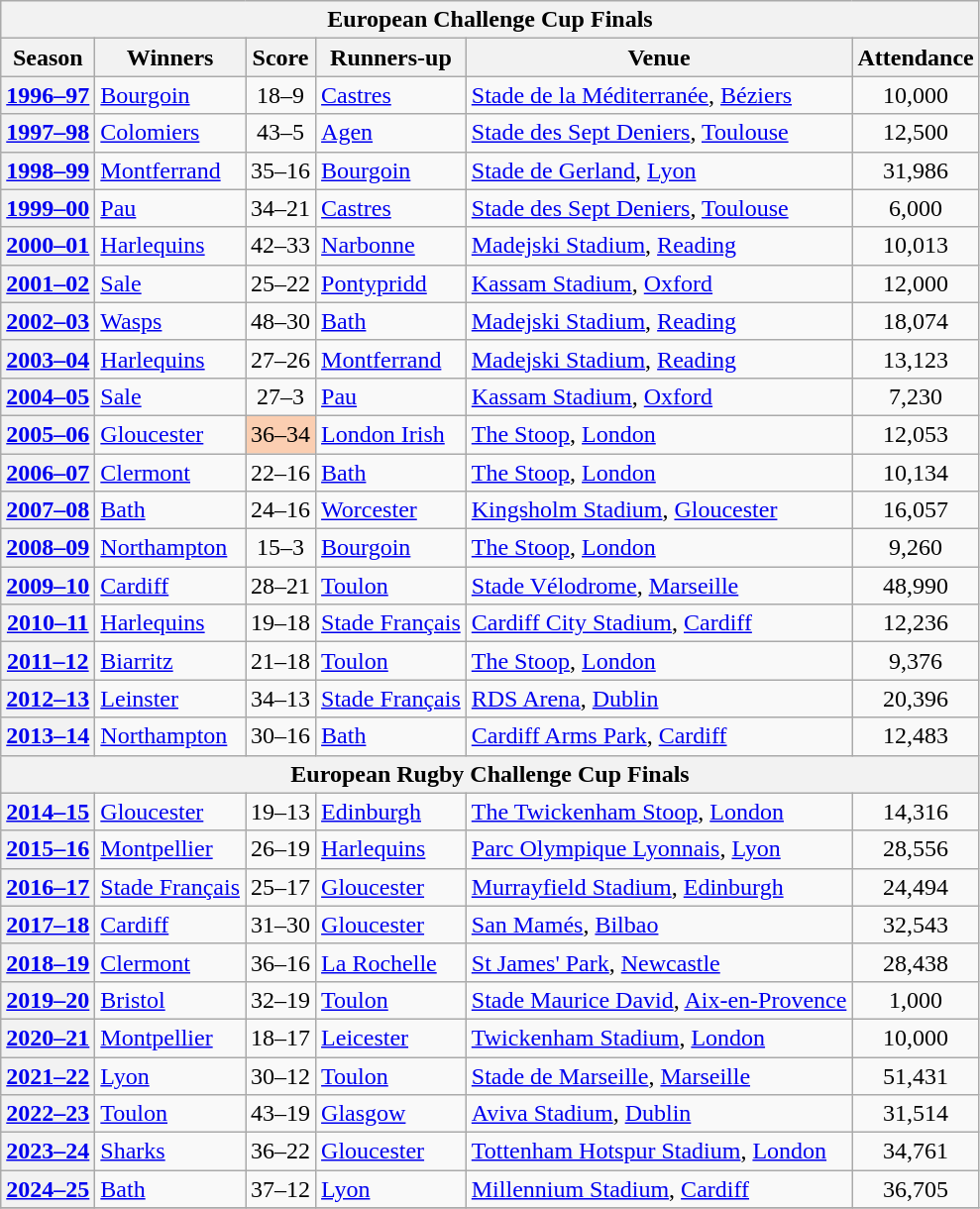<table class="wikitable plainrowheaders sortable">
<tr>
<th colspan="7">European Challenge Cup Finals</th>
</tr>
<tr>
<th scope="col">Season</th>
<th scope="col">Winners</th>
<th scope="col">Score</th>
<th scope="col">Runners-up</th>
<th scope="col">Venue</th>
<th scope="col">Attendance</th>
</tr>
<tr>
<th scope="row" style="text-align:center"><a href='#'>1996–97</a></th>
<td> <a href='#'>Bourgoin</a></td>
<td align=center>18–9</td>
<td> <a href='#'>Castres</a></td>
<td> <a href='#'>Stade de la Méditerranée</a>, <a href='#'>Béziers</a></td>
<td align=center>10,000</td>
</tr>
<tr>
<th scope="row" style="text-align:center"><a href='#'>1997–98</a></th>
<td> <a href='#'>Colomiers</a></td>
<td align=center>43–5</td>
<td> <a href='#'>Agen</a></td>
<td> <a href='#'>Stade des Sept Deniers</a>, <a href='#'>Toulouse</a></td>
<td align=center>12,500</td>
</tr>
<tr>
<th scope="row" style="text-align:center"><a href='#'>1998–99</a></th>
<td> <a href='#'>Montferrand</a></td>
<td align=center>35–16</td>
<td> <a href='#'>Bourgoin</a></td>
<td> <a href='#'>Stade de Gerland</a>, <a href='#'>Lyon</a></td>
<td align=center>31,986</td>
</tr>
<tr>
<th scope="row" style="text-align:center"><a href='#'>1999–00</a></th>
<td> <a href='#'>Pau</a></td>
<td align=center>34–21</td>
<td> <a href='#'>Castres</a></td>
<td> <a href='#'>Stade des Sept Deniers</a>, <a href='#'>Toulouse</a></td>
<td align=center>6,000</td>
</tr>
<tr>
<th scope="row" style="text-align:center"><a href='#'>2000–01</a></th>
<td> <a href='#'>Harlequins</a></td>
<td align=center>42–33</td>
<td> <a href='#'>Narbonne</a></td>
<td> <a href='#'>Madejski Stadium</a>, <a href='#'>Reading</a></td>
<td align=center>10,013</td>
</tr>
<tr>
<th scope="row" style="text-align:center"><a href='#'>2001–02</a></th>
<td> <a href='#'>Sale</a></td>
<td align=center>25–22</td>
<td> <a href='#'>Pontypridd</a></td>
<td> <a href='#'>Kassam Stadium</a>, <a href='#'>Oxford</a></td>
<td align=center>12,000</td>
</tr>
<tr>
<th scope="row" style="text-align:center"><a href='#'>2002–03</a></th>
<td> <a href='#'>Wasps</a></td>
<td align=center>48–30</td>
<td> <a href='#'>Bath</a></td>
<td> <a href='#'>Madejski Stadium</a>, <a href='#'>Reading</a></td>
<td align=center>18,074</td>
</tr>
<tr>
<th scope="row" style="text-align:center"><a href='#'>2003–04</a></th>
<td> <a href='#'>Harlequins</a></td>
<td align=center>27–26</td>
<td> <a href='#'>Montferrand</a></td>
<td> <a href='#'>Madejski Stadium</a>, <a href='#'>Reading</a></td>
<td align=center>13,123</td>
</tr>
<tr>
<th scope="row" style="text-align:center"><a href='#'>2004–05</a></th>
<td> <a href='#'>Sale</a></td>
<td align=center>27–3</td>
<td> <a href='#'>Pau</a></td>
<td> <a href='#'>Kassam Stadium</a>, <a href='#'>Oxford</a></td>
<td align=center>7,230</td>
</tr>
<tr>
<th scope="row" style="text-align:center"><a href='#'>2005–06</a></th>
<td> <a href='#'>Gloucester</a></td>
<td style="background:#fbceb1; text-align:center">36–34</td>
<td> <a href='#'>London Irish</a></td>
<td> <a href='#'>The Stoop</a>, <a href='#'>London</a></td>
<td align=center>12,053</td>
</tr>
<tr>
<th scope="row" style="text-align:center"><a href='#'>2006–07</a></th>
<td> <a href='#'>Clermont</a></td>
<td align=center>22–16</td>
<td> <a href='#'>Bath</a></td>
<td>  <a href='#'>The Stoop</a>, <a href='#'>London</a></td>
<td align=center>10,134</td>
</tr>
<tr>
<th scope="row" style="text-align:center"><a href='#'>2007–08</a></th>
<td> <a href='#'>Bath</a></td>
<td align=center>24–16</td>
<td> <a href='#'>Worcester</a></td>
<td> <a href='#'>Kingsholm Stadium</a>, <a href='#'>Gloucester</a></td>
<td align=center>16,057</td>
</tr>
<tr>
<th scope="row" style="text-align:center"><a href='#'>2008–09</a></th>
<td> <a href='#'>Northampton</a></td>
<td align=center>15–3</td>
<td> <a href='#'>Bourgoin</a></td>
<td> <a href='#'>The Stoop</a>, <a href='#'>London</a></td>
<td align=center>9,260</td>
</tr>
<tr>
<th scope="row" style="text-align:center"><a href='#'>2009–10</a></th>
<td> <a href='#'>Cardiff</a></td>
<td align=center>28–21</td>
<td> <a href='#'>Toulon</a></td>
<td> <a href='#'>Stade Vélodrome</a>, <a href='#'>Marseille</a></td>
<td align=center>48,990</td>
</tr>
<tr>
<th scope="row" style="text-align:center"><a href='#'>2010–11</a></th>
<td> <a href='#'>Harlequins</a></td>
<td align=center>19–18</td>
<td> <a href='#'>Stade Français</a></td>
<td> <a href='#'>Cardiff City Stadium</a>, <a href='#'>Cardiff</a></td>
<td align=center>12,236</td>
</tr>
<tr>
<th scope="row" style="text-align:center"><a href='#'>2011–12</a></th>
<td> <a href='#'>Biarritz</a></td>
<td align=center>21–18</td>
<td> <a href='#'>Toulon</a></td>
<td> <a href='#'>The Stoop</a>, <a href='#'>London</a></td>
<td align=center>9,376</td>
</tr>
<tr>
<th scope="row" style="text-align:center"><a href='#'>2012–13</a></th>
<td> <a href='#'>Leinster</a></td>
<td align=center>34–13</td>
<td> <a href='#'>Stade Français</a></td>
<td> <a href='#'>RDS Arena</a>, <a href='#'>Dublin</a></td>
<td align=center>20,396</td>
</tr>
<tr>
<th scope="row" style="text-align:center"><a href='#'>2013–14</a></th>
<td> <a href='#'>Northampton</a></td>
<td align=center>30–16</td>
<td> <a href='#'>Bath</a></td>
<td> <a href='#'>Cardiff Arms Park</a>, <a href='#'>Cardiff</a></td>
<td align=center>12,483</td>
</tr>
<tr>
<th colspan="7">European Rugby Challenge Cup Finals</th>
</tr>
<tr>
<th scope="row" style="text-align:center"><a href='#'>2014–15</a></th>
<td> <a href='#'>Gloucester</a></td>
<td align=center>19–13</td>
<td> <a href='#'>Edinburgh</a></td>
<td> <a href='#'>The Twickenham Stoop</a>, <a href='#'>London</a></td>
<td align=center>14,316</td>
</tr>
<tr>
<th scope="row" style="text-align:center"><a href='#'>2015–16</a></th>
<td> <a href='#'>Montpellier</a></td>
<td align=center>26–19</td>
<td> <a href='#'>Harlequins</a></td>
<td> <a href='#'>Parc Olympique Lyonnais</a>, <a href='#'>Lyon</a></td>
<td align=center>28,556</td>
</tr>
<tr>
<th scope="row" style="text-align:center"><a href='#'>2016–17</a></th>
<td> <a href='#'>Stade Français</a></td>
<td align=center>25–17</td>
<td> <a href='#'>Gloucester</a></td>
<td> <a href='#'>Murrayfield Stadium</a>, <a href='#'>Edinburgh</a></td>
<td align=center>24,494</td>
</tr>
<tr>
<th scope="row" style="text-align:center"><a href='#'>2017–18</a></th>
<td> <a href='#'>Cardiff</a></td>
<td align=center>31–30</td>
<td> <a href='#'>Gloucester</a></td>
<td> <a href='#'>San Mamés</a>, <a href='#'>Bilbao</a></td>
<td align=center>32,543</td>
</tr>
<tr>
<th scope="row" style="text-align:center"><a href='#'>2018–19</a></th>
<td> <a href='#'>Clermont</a></td>
<td align=center>36–16</td>
<td> <a href='#'>La Rochelle</a></td>
<td> <a href='#'>St James' Park</a>, <a href='#'>Newcastle</a></td>
<td align=center>28,438</td>
</tr>
<tr>
<th scope="row" style="text-align:center"><a href='#'>2019–20</a></th>
<td> <a href='#'>Bristol</a></td>
<td align=center>32–19</td>
<td> <a href='#'>Toulon</a></td>
<td> <a href='#'>Stade Maurice David</a>, <a href='#'>Aix-en-Provence</a></td>
<td align=center>1,000</td>
</tr>
<tr>
<th scope="row" style="text-align:center"><a href='#'>2020–21</a></th>
<td> <a href='#'>Montpellier</a></td>
<td align=center>18–17</td>
<td> <a href='#'>Leicester</a></td>
<td> <a href='#'>Twickenham Stadium</a>, <a href='#'>London</a></td>
<td align=center>10,000</td>
</tr>
<tr>
<th scope="row" style="text-align:center"><a href='#'>2021–22</a></th>
<td> <a href='#'>Lyon</a></td>
<td align=center>30–12</td>
<td> <a href='#'>Toulon</a></td>
<td> <a href='#'>Stade de Marseille</a>, <a href='#'>Marseille</a></td>
<td align=center>51,431</td>
</tr>
<tr>
<th scope="row" style="text-align:center"><a href='#'>2022–23</a></th>
<td> <a href='#'>Toulon</a></td>
<td align=center>43–19</td>
<td> <a href='#'>Glasgow</a></td>
<td> <a href='#'>Aviva Stadium</a>, <a href='#'>Dublin</a></td>
<td align=center>31,514</td>
</tr>
<tr>
<th scope="row" style="text-align:center"><a href='#'>2023–24</a></th>
<td> <a href='#'>Sharks</a></td>
<td align=center>36–22</td>
<td> <a href='#'>Gloucester</a></td>
<td> <a href='#'>Tottenham Hotspur Stadium</a>, <a href='#'>London</a></td>
<td align=center>34,761</td>
</tr>
<tr>
<th scope="row" style="text-align:center"><a href='#'>2024–25</a></th>
<td> <a href='#'>Bath</a></td>
<td align=center>37–12</td>
<td> <a href='#'>Lyon</a></td>
<td> <a href='#'>Millennium Stadium</a>, <a href='#'>Cardiff</a></td>
<td align=center>36,705</td>
</tr>
<tr>
</tr>
</table>
